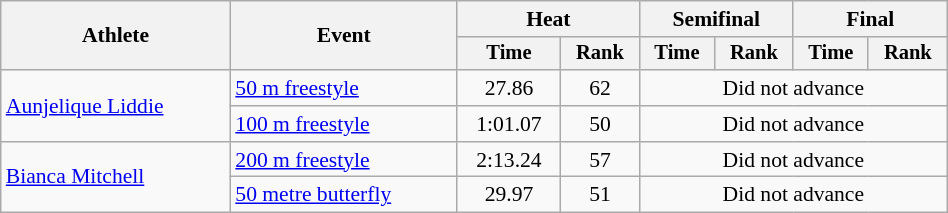<table class="wikitable" style="text-align:center; font-size:90%; width:50%;">
<tr>
<th rowspan="2">Athlete</th>
<th rowspan="2">Event</th>
<th colspan="2">Heat</th>
<th colspan="2">Semifinal</th>
<th colspan="2">Final</th>
</tr>
<tr style="font-size:95%">
<th>Time</th>
<th>Rank</th>
<th>Time</th>
<th>Rank</th>
<th>Time</th>
<th>Rank</th>
</tr>
<tr>
<td align=left rowspan=2><a href='#'>Aunjelique Liddie</a></td>
<td align=left><a href='#'>50 m freestyle</a></td>
<td>27.86</td>
<td>62</td>
<td colspan=4>Did not advance</td>
</tr>
<tr>
<td align=left><a href='#'>100 m freestyle</a></td>
<td>1:01.07</td>
<td>50</td>
<td colspan=4>Did not advance</td>
</tr>
<tr>
<td align=left rowspan=2><a href='#'>Bianca Mitchell</a></td>
<td align=left><a href='#'>200 m freestyle</a></td>
<td>2:13.24</td>
<td>57</td>
<td colspan=4>Did not advance</td>
</tr>
<tr>
<td align=left><a href='#'>50 metre butterfly</a></td>
<td>29.97</td>
<td>51</td>
<td colspan=4>Did not advance</td>
</tr>
</table>
